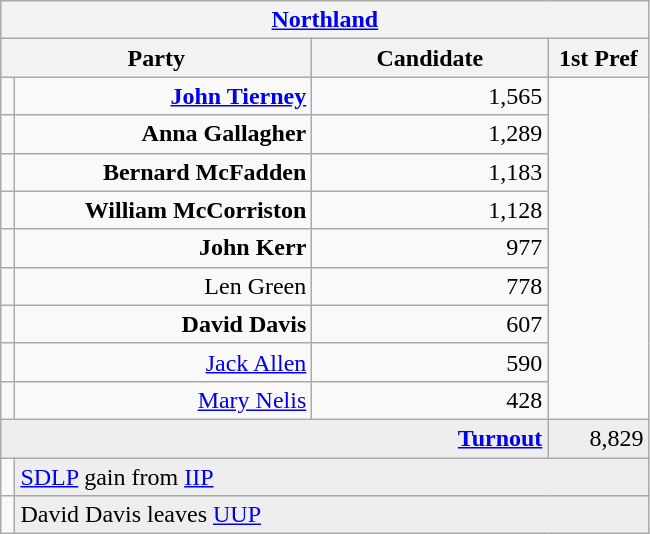<table class="wikitable">
<tr>
<th colspan="4" align="center"><a href='#'>Northland</a></th>
</tr>
<tr>
<th colspan="2" align="center" width=200>Party</th>
<th width=150>Candidate</th>
<th width=60>1st Pref</th>
</tr>
<tr>
<td></td>
<td align="right"><strong><a href='#'>John Tierney</a></strong></td>
<td align="right">1,565</td>
</tr>
<tr>
<td></td>
<td align="right"><strong>Anna Gallagher</strong></td>
<td align="right">1,289</td>
</tr>
<tr>
<td></td>
<td align="right"><strong>Bernard McFadden</strong></td>
<td align="right">1,183</td>
</tr>
<tr>
<td></td>
<td align="right"><strong>William McCorriston</strong></td>
<td align="right">1,128</td>
</tr>
<tr>
<td></td>
<td align="right"><strong>John Kerr</strong></td>
<td align="right">977</td>
</tr>
<tr>
<td></td>
<td align="right">Len Green</td>
<td align="right">778</td>
</tr>
<tr>
<td></td>
<td align="right"><strong>David Davis</strong></td>
<td align="right">607</td>
</tr>
<tr>
<td></td>
<td align="right"><a href='#'>Jack Allen</a></td>
<td align="right">590</td>
</tr>
<tr>
<td></td>
<td align="right"><a href='#'>Mary Nelis</a></td>
<td align="right">428</td>
</tr>
<tr bgcolor="EEEEEE">
<td colspan=3 align="right"><strong><a href='#'>Turnout</a></strong></td>
<td align="right">8,829</td>
</tr>
<tr>
<td bgcolor=></td>
<td colspan=3 bgcolor="EEEEEE"><a href='#'>SDLP</a> gain from <a href='#'>IIP</a></td>
</tr>
<tr>
<td bgcolor=></td>
<td colspan=3 bgcolor="EEEEEE">David Davis leaves <a href='#'>UUP</a></td>
</tr>
</table>
